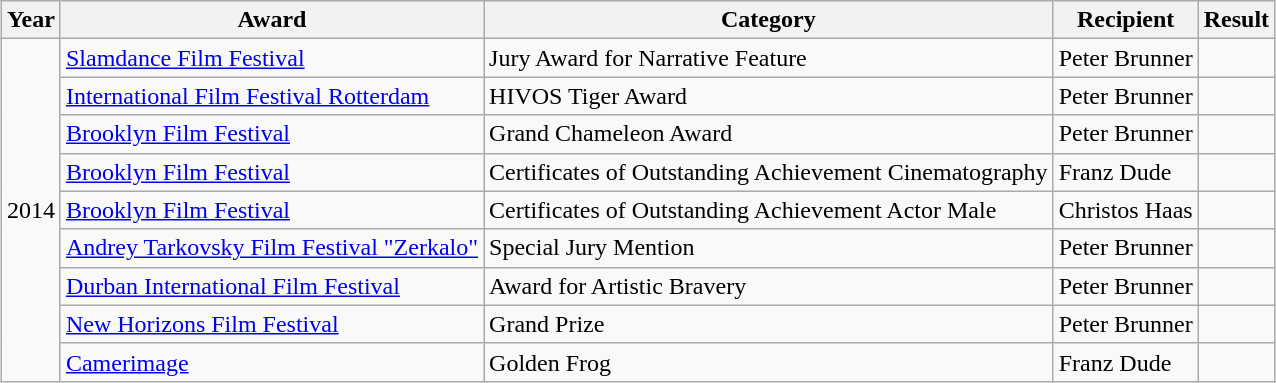<table class="wikitable sortable" style="margin:1em auto;">
<tr>
<th>Year</th>
<th>Award</th>
<th>Category</th>
<th>Recipient</th>
<th>Result</th>
</tr>
<tr>
<td rowspan=9>2014</td>
<td><a href='#'>Slamdance Film Festival</a></td>
<td>Jury Award for Narrative Feature</td>
<td>Peter Brunner</td>
<td></td>
</tr>
<tr>
<td><a href='#'>International Film Festival Rotterdam</a></td>
<td>HIVOS Tiger Award</td>
<td>Peter Brunner</td>
<td></td>
</tr>
<tr>
<td><a href='#'>Brooklyn Film Festival</a></td>
<td>Grand Chameleon Award</td>
<td>Peter Brunner</td>
<td></td>
</tr>
<tr>
<td><a href='#'>Brooklyn Film Festival</a></td>
<td>Certificates of Outstanding Achievement Cinematography</td>
<td>Franz Dude</td>
<td></td>
</tr>
<tr>
<td><a href='#'>Brooklyn Film Festival</a></td>
<td>Certificates of Outstanding Achievement Actor Male</td>
<td>Christos Haas</td>
<td></td>
</tr>
<tr>
<td><a href='#'>Andrey Tarkovsky Film Festival "Zerkalo"</a></td>
<td>Special Jury Mention</td>
<td>Peter Brunner</td>
<td></td>
</tr>
<tr>
<td><a href='#'>Durban International Film Festival</a></td>
<td>Award for Artistic Bravery</td>
<td>Peter Brunner</td>
<td></td>
</tr>
<tr>
<td><a href='#'>New Horizons Film Festival</a></td>
<td>Grand Prize</td>
<td>Peter Brunner</td>
<td></td>
</tr>
<tr>
<td><a href='#'>Camerimage</a></td>
<td>Golden Frog</td>
<td>Franz Dude</td>
<td></td>
</tr>
</table>
